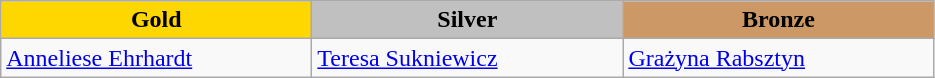<table class="wikitable" style="text-align:left">
<tr align="center">
<td width=200 bgcolor=gold><strong>Gold</strong></td>
<td width=200 bgcolor=silver><strong>Silver</strong></td>
<td width=200 bgcolor=CC9966><strong>Bronze</strong></td>
</tr>
<tr>
<td><a href='#'>Anneliese Ehrhardt</a><br><em></em></td>
<td><a href='#'>Teresa Sukniewicz</a><br><em></em></td>
<td><a href='#'>Grażyna Rabsztyn</a><br><em></em></td>
</tr>
</table>
